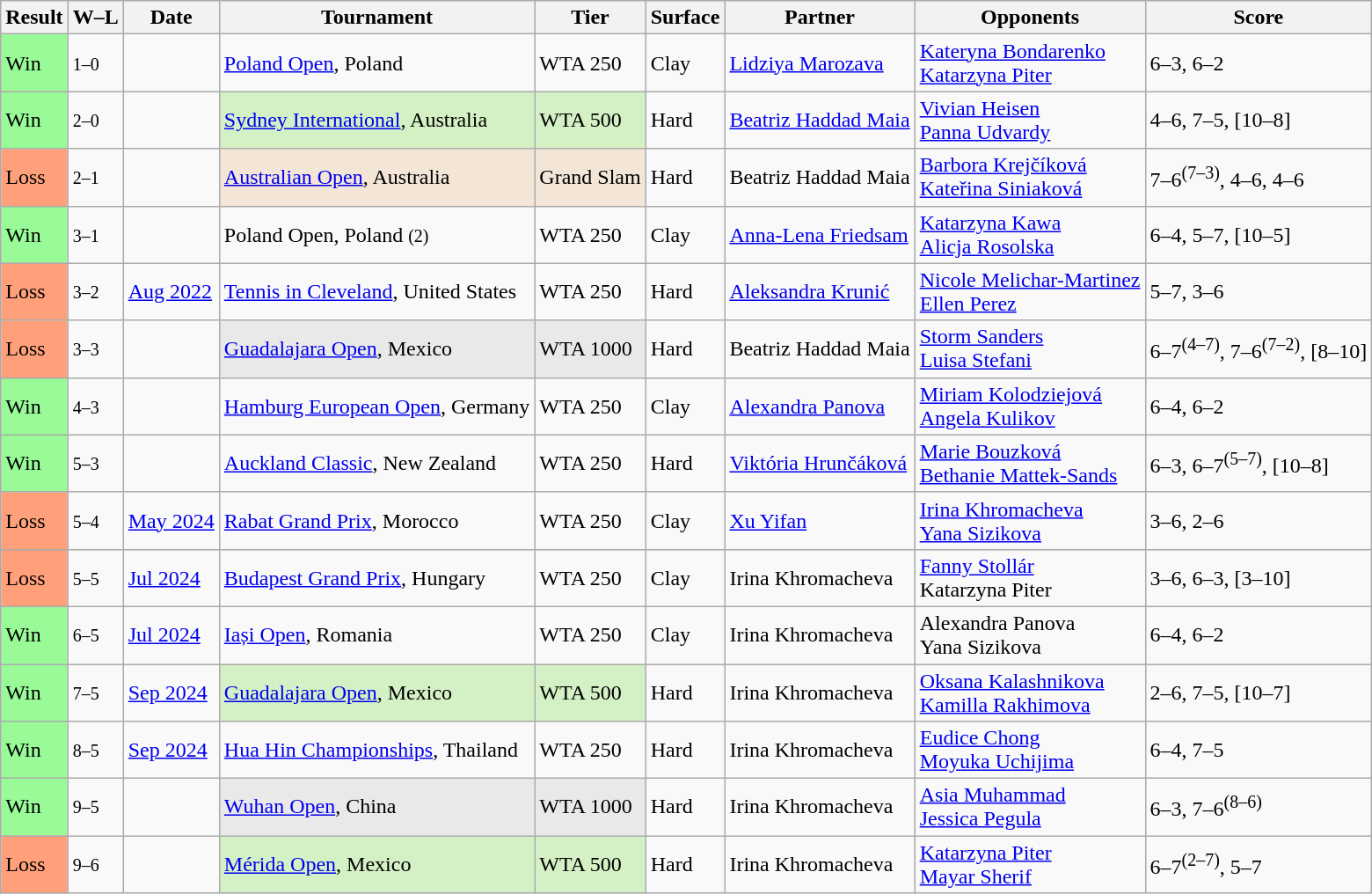<table class="sortable wikitable">
<tr>
<th>Result</th>
<th class="unsortable">W–L</th>
<th>Date</th>
<th>Tournament</th>
<th>Tier</th>
<th>Surface</th>
<th>Partner</th>
<th>Opponents</th>
<th class="unsortable">Score</th>
</tr>
<tr>
<td bgcolor=98FB98>Win</td>
<td><small>1–0</small></td>
<td><a href='#'></a></td>
<td><a href='#'>Poland Open</a>, Poland</td>
<td>WTA 250</td>
<td>Clay</td>
<td> <a href='#'>Lidziya Marozava</a></td>
<td> <a href='#'>Kateryna Bondarenko</a> <br>  <a href='#'>Katarzyna Piter</a></td>
<td>6–3, 6–2</td>
</tr>
<tr>
<td bgcolor=98FB98>Win</td>
<td><small>2–0</small></td>
<td><a href='#'></a></td>
<td bgcolor=d4f1c5><a href='#'>Sydney International</a>, Australia</td>
<td bgcolor=d4f1c5>WTA 500</td>
<td>Hard</td>
<td> <a href='#'>Beatriz Haddad Maia</a></td>
<td> <a href='#'>Vivian Heisen</a> <br>  <a href='#'>Panna Udvardy</a></td>
<td>4–6, 7–5, [10–8]</td>
</tr>
<tr>
<td bgcolor=FFA07A>Loss</td>
<td><small>2–1</small></td>
<td><a href='#'></a></td>
<td bgcolor=f3e6d7><a href='#'>Australian Open</a>, Australia</td>
<td bgcolor=f3e6d7>Grand Slam</td>
<td>Hard</td>
<td> Beatriz Haddad Maia</td>
<td> <a href='#'>Barbora Krejčíková</a> <br>  <a href='#'>Kateřina Siniaková</a></td>
<td>7–6<sup>(7–3)</sup>, 4–6, 4–6</td>
</tr>
<tr>
<td bgcolor=98FB98>Win</td>
<td><small>3–1</small></td>
<td><a href='#'></a></td>
<td>Poland Open, Poland <small>(2)</small></td>
<td>WTA 250</td>
<td>Clay</td>
<td> <a href='#'>Anna-Lena Friedsam</a></td>
<td> <a href='#'>Katarzyna Kawa</a> <br>  <a href='#'>Alicja Rosolska</a></td>
<td>6–4, 5–7, [10–5]</td>
</tr>
<tr>
<td bgcolor=FFA07A>Loss</td>
<td><small>3–2</small></td>
<td><a href='#'>Aug 2022</a></td>
<td><a href='#'>Tennis in Cleveland</a>, United States</td>
<td>WTA 250</td>
<td>Hard</td>
<td> <a href='#'>Aleksandra Krunić</a></td>
<td> <a href='#'>Nicole Melichar-Martinez</a> <br>  <a href='#'>Ellen Perez</a></td>
<td>5–7, 3–6</td>
</tr>
<tr>
<td bgcolor=FFA07A>Loss</td>
<td><small>3–3</small></td>
<td><a href='#'></a></td>
<td bgcolor=#e9e9e9><a href='#'>Guadalajara Open</a>, Mexico</td>
<td bgcolor=#e9e9e9>WTA 1000</td>
<td>Hard</td>
<td> Beatriz Haddad Maia</td>
<td> <a href='#'>Storm Sanders</a> <br>  <a href='#'>Luisa Stefani</a></td>
<td>6–7<sup>(4–7)</sup>, 7–6<sup>(7–2)</sup>, [8–10]</td>
</tr>
<tr>
<td bgcolor=98FB98>Win</td>
<td><small>4–3</small></td>
<td><a href='#'></a></td>
<td><a href='#'>Hamburg European Open</a>, Germany</td>
<td>WTA 250</td>
<td>Clay</td>
<td> <a href='#'>Alexandra Panova</a></td>
<td> <a href='#'>Miriam Kolodziejová</a> <br>  <a href='#'>Angela Kulikov</a></td>
<td>6–4, 6–2</td>
</tr>
<tr>
<td bgcolor=98FB98>Win</td>
<td><small>5–3</small></td>
<td><a href='#'></a></td>
<td><a href='#'>Auckland Classic</a>, New Zealand</td>
<td>WTA 250</td>
<td>Hard</td>
<td> <a href='#'>Viktória Hrunčáková</a></td>
<td> <a href='#'>Marie Bouzková</a> <br>  <a href='#'>Bethanie Mattek-Sands</a></td>
<td>6–3, 6–7<sup>(5–7)</sup>, [10–8]</td>
</tr>
<tr>
<td bgcolor=FFA07A>Loss</td>
<td><small>5–4</small></td>
<td><a href='#'>May 2024</a></td>
<td><a href='#'>Rabat Grand Prix</a>, Morocco</td>
<td>WTA 250</td>
<td>Clay</td>
<td> <a href='#'>Xu Yifan</a></td>
<td> <a href='#'>Irina Khromacheva</a> <br>  <a href='#'>Yana Sizikova</a></td>
<td>3–6, 2–6</td>
</tr>
<tr>
<td bgcolor=FFA07A>Loss</td>
<td><small>5–5</small></td>
<td><a href='#'>Jul 2024</a></td>
<td><a href='#'>Budapest Grand Prix</a>, Hungary</td>
<td>WTA 250</td>
<td>Clay</td>
<td> Irina Khromacheva</td>
<td> <a href='#'>Fanny Stollár</a> <br>  Katarzyna Piter</td>
<td>3–6, 6–3, [3–10]</td>
</tr>
<tr>
<td bgcolor=98FB98>Win</td>
<td><small>6–5</small></td>
<td><a href='#'>Jul 2024</a></td>
<td><a href='#'>Iași Open</a>, Romania</td>
<td>WTA 250</td>
<td>Clay</td>
<td> Irina Khromacheva</td>
<td> Alexandra Panova <br>  Yana Sizikova</td>
<td>6–4, 6–2</td>
</tr>
<tr>
<td bgcolor=98FB98>Win</td>
<td><small>7–5</small></td>
<td><a href='#'>Sep 2024</a></td>
<td bgcolor=d4f1c5><a href='#'>Guadalajara Open</a>, Mexico</td>
<td bgcolor=d4f1c5>WTA 500</td>
<td>Hard</td>
<td> Irina Khromacheva</td>
<td> <a href='#'>Oksana Kalashnikova</a> <br>  <a href='#'>Kamilla Rakhimova</a></td>
<td>2–6, 7–5, [10–7]</td>
</tr>
<tr>
<td bgcolor=98FB98>Win</td>
<td><small>8–5</small></td>
<td><a href='#'>Sep 2024</a></td>
<td><a href='#'>Hua Hin Championships</a>, Thailand</td>
<td>WTA 250</td>
<td>Hard</td>
<td> Irina Khromacheva</td>
<td> <a href='#'>Eudice Chong</a> <br>  <a href='#'>Moyuka Uchijima</a></td>
<td>6–4, 7–5</td>
</tr>
<tr>
<td bgcolor=98FB98>Win</td>
<td><small>9–5</small></td>
<td><a href='#'></a></td>
<td bgcolor=#e9e9e9><a href='#'>Wuhan Open</a>, China</td>
<td bgcolor=#e9e9e9>WTA 1000</td>
<td>Hard</td>
<td> Irina Khromacheva</td>
<td> <a href='#'>Asia Muhammad</a> <br>  <a href='#'>Jessica Pegula</a></td>
<td>6–3, 7–6<sup>(8–6)</sup></td>
</tr>
<tr>
<td bgcolor=FFA07A>Loss</td>
<td><small>9–6</small></td>
<td><a href='#'></a></td>
<td style="background:#d4f1c5"><a href='#'>Mérida Open</a>, Mexico</td>
<td style="background:#d4f1c5">WTA 500</td>
<td>Hard</td>
<td> Irina Khromacheva</td>
<td> <a href='#'>Katarzyna Piter</a> <br>  <a href='#'>Mayar Sherif</a></td>
<td>6–7<sup>(2–7)</sup>, 5–7</td>
</tr>
</table>
